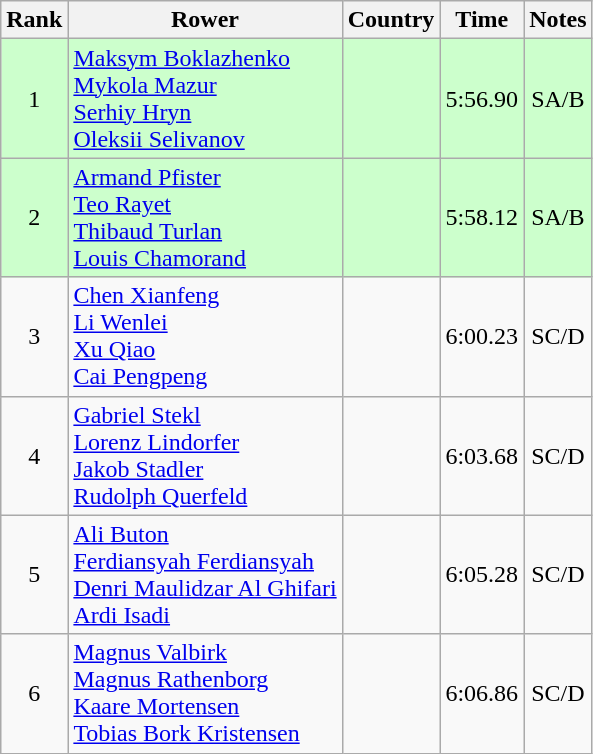<table class="wikitable" style="text-align:center">
<tr>
<th>Rank</th>
<th>Rower</th>
<th>Country</th>
<th>Time</th>
<th>Notes</th>
</tr>
<tr bgcolor=ccffcc>
<td>1</td>
<td align="left"><a href='#'>Maksym Boklazhenko</a><br><a href='#'>Mykola Mazur</a><br><a href='#'>Serhiy Hryn</a><br><a href='#'>Oleksii Selivanov</a></td>
<td align="left"></td>
<td>5:56.90</td>
<td>SA/B</td>
</tr>
<tr bgcolor=ccffcc>
<td>2</td>
<td align="left"><a href='#'>Armand Pfister</a><br><a href='#'>Teo Rayet</a><br><a href='#'>Thibaud Turlan</a><br><a href='#'>Louis Chamorand</a></td>
<td align="left"></td>
<td>5:58.12</td>
<td>SA/B</td>
</tr>
<tr>
<td>3</td>
<td align="left"><a href='#'>Chen Xianfeng</a><br><a href='#'>Li Wenlei</a><br><a href='#'>Xu Qiao</a><br><a href='#'>Cai Pengpeng</a></td>
<td align="left"></td>
<td>6:00.23</td>
<td>SC/D</td>
</tr>
<tr>
<td>4</td>
<td align="left"><a href='#'>Gabriel Stekl</a><br><a href='#'>Lorenz Lindorfer</a><br><a href='#'>Jakob Stadler</a><br><a href='#'>Rudolph Querfeld</a></td>
<td align="left"></td>
<td>6:03.68</td>
<td>SC/D</td>
</tr>
<tr>
<td>5</td>
<td align="left"><a href='#'>Ali Buton</a><br><a href='#'>Ferdiansyah Ferdiansyah</a><br><a href='#'>Denri Maulidzar Al Ghifari</a><br><a href='#'>Ardi Isadi</a></td>
<td align="left"></td>
<td>6:05.28</td>
<td>SC/D</td>
</tr>
<tr>
<td>6</td>
<td align="left"><a href='#'>Magnus Valbirk</a><br><a href='#'>Magnus Rathenborg</a><br><a href='#'>Kaare Mortensen</a><br><a href='#'>Tobias Bork Kristensen</a></td>
<td align="left"></td>
<td>6:06.86</td>
<td>SC/D</td>
</tr>
</table>
